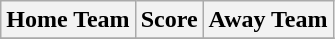<table class="wikitable" style="text-align: center">
<tr>
<th>Home Team</th>
<th>Score</th>
<th>Away Team</th>
</tr>
<tr>
</tr>
</table>
